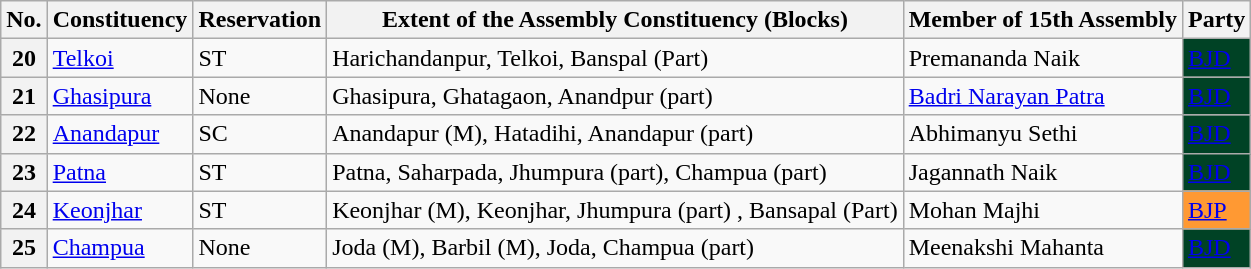<table class="wikitable sortable">
<tr>
<th>No.</th>
<th>Constituency</th>
<th>Reservation</th>
<th>Extent of the Assembly Constituency (Blocks)</th>
<th>Member of 15th Assembly</th>
<th>Party</th>
</tr>
<tr>
<th>20</th>
<td><a href='#'>Telkoi</a></td>
<td>ST</td>
<td>Harichandanpur, Telkoi, Banspal (Part)</td>
<td>Premananda Naik</td>
<td style="background:#004225;"><a href='#'><span>BJD</span></a></td>
</tr>
<tr>
<th>21</th>
<td><a href='#'>Ghasipura</a></td>
<td>None</td>
<td>Ghasipura, Ghatagaon, Anandpur (part)</td>
<td><a href='#'>Badri Narayan Patra</a></td>
<td style="background:#004225;"><a href='#'><span>BJD</span></a></td>
</tr>
<tr>
<th>22</th>
<td><a href='#'>Anandapur</a></td>
<td>SC</td>
<td>Anandapur (M), Hatadihi, Anandapur (part) </td>
<td>Abhimanyu Sethi</td>
<td style="background:#004225;"><a href='#'><span>BJD</span></a></td>
</tr>
<tr>
<th>23</th>
<td><a href='#'>Patna</a></td>
<td>ST</td>
<td>Patna, Saharpada, Jhumpura (part), Champua (part)</td>
<td>Jagannath Naik</td>
<td style="background:#004225;"><a href='#'><span>BJD</span></a></td>
</tr>
<tr>
<th>24</th>
<td><a href='#'>Keonjhar</a></td>
<td>ST</td>
<td>Keonjhar (M), Keonjhar, Jhumpura (part) , Bansapal (Part) </td>
<td>Mohan Majhi</td>
<td style="background:#f93;"><a href='#'>BJP</a></td>
</tr>
<tr>
<th>25</th>
<td><a href='#'>Champua</a></td>
<td>None</td>
<td>Joda (M), Barbil (M), Joda, Champua (part)</td>
<td>Meenakshi Mahanta</td>
<td style="background:#004225;"><a href='#'><span>BJD</span></a></td>
</tr>
</table>
